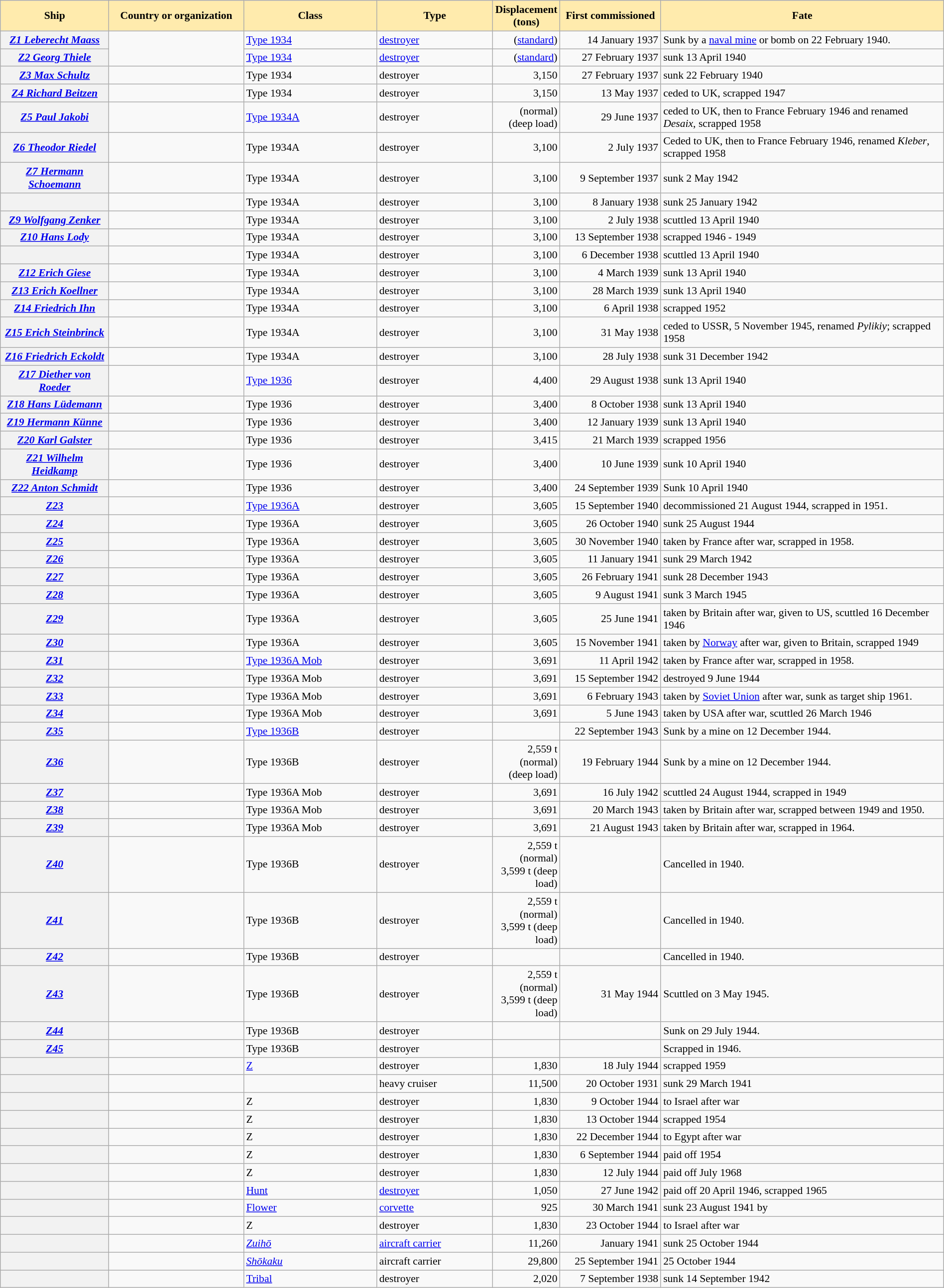<table class="wikitable sortable plainrowheaders" style="width:100%; font-size: 90%">
<tr>
<th scope="col" style="width:12%; background: #ffebad;">Ship</th>
<th scope="col" style="width:15%; background: #ffebad;">Country or organization</th>
<th scope="col" style="width:15%; background: #ffebad;">Class</th>
<th scope="col" style="width:13%; background: #ffebad;">Type</th>
<th scope="col" style="width:2%; background: #ffebad;">Displacement (tons)</th>
<th scope="col" style="width:11%; background: #ffebad;">First commissioned</th>
<th scope="col" style="width:32%; background: #ffebad;">Fate</th>
</tr>
<tr>
<th scope="row"><a href='#'><em>Z1 Leberecht Maass</em></a></th>
<td rowspan=2></td>
<td><a href='#'>Type 1934</a></td>
<td><a href='#'>destroyer</a></td>
<td style="text-align:right;"> (<a href='#'>standard</a>)</td>
<td style="text-align:right;">14 January 1937</td>
<td>Sunk by a <a href='#'>naval mine</a> or bomb on 22 February 1940.</td>
</tr>
<tr>
<th scope="row"><a href='#'><em>Z2 Georg Thiele</em></a></th>
<td><a href='#'>Type 1934</a></td>
<td><a href='#'>destroyer</a></td>
<td style="text-align:right;"> (<a href='#'>standard</a>)</td>
<td style="text-align:right;">27 February 1937</td>
<td>sunk 13 April 1940</td>
</tr>
<tr>
<th scope="row"><em><a href='#'>Z3 Max Schultz</a></em></th>
<td></td>
<td>Type 1934</td>
<td>destroyer</td>
<td style="text-align:right;">3,150</td>
<td style="text-align:right;">27 February 1937</td>
<td>sunk 22 February 1940</td>
</tr>
<tr>
<th scope="row"><a href='#'><em>Z4 Richard Beitzen</em></a></th>
<td></td>
<td>Type 1934</td>
<td>destroyer</td>
<td style="text-align:right;">3,150</td>
<td style="text-align:right;">13 May 1937</td>
<td>ceded to UK, scrapped 1947</td>
</tr>
<tr>
<th scope="row"><a href='#'><em>Z5 Paul Jakobi</em></a></th>
<td></td>
<td><a href='#'>Type 1934A</a></td>
<td>destroyer</td>
<td style="text-align:right;"> (normal)<br> (deep load)</td>
<td style="text-align:right;">29 June 1937</td>
<td>ceded to UK, then to France February 1946 and renamed <em>Desaix</em>, scrapped 1958</td>
</tr>
<tr>
<th scope="row"><a href='#'><em>Z6 Theodor Riedel</em></a></th>
<td></td>
<td>Type 1934A</td>
<td>destroyer</td>
<td style="text-align:right;">3,100</td>
<td style="text-align:right;">2 July 1937</td>
<td>Ceded to UK, then to France February 1946, renamed <em>Kleber</em>, scrapped 1958</td>
</tr>
<tr>
<th scope="row"><a href='#'><em>Z7 Hermann Schoemann</em></a></th>
<td></td>
<td>Type 1934A</td>
<td>destroyer</td>
<td style="text-align:right;">3,100</td>
<td style="text-align:right;">9 September 1937</td>
<td>sunk 2 May 1942</td>
</tr>
<tr>
<th scope="row"></th>
<td></td>
<td>Type 1934A</td>
<td>destroyer</td>
<td style="text-align:right;">3,100</td>
<td style="text-align:right;">8 January 1938</td>
<td>sunk 25 January 1942</td>
</tr>
<tr>
<th scope="row"><a href='#'><em>Z9 Wolfgang Zenker</em></a></th>
<td></td>
<td>Type 1934A</td>
<td>destroyer</td>
<td style="text-align:right;">3,100</td>
<td style="text-align:right;">2 July 1938</td>
<td>scuttled 13 April 1940</td>
</tr>
<tr>
<th scope="row"><a href='#'><em>Z10 Hans Lody</em></a></th>
<td></td>
<td>Type 1934A</td>
<td>destroyer</td>
<td style="text-align:right;">3,100</td>
<td style="text-align:right;">13 September 1938</td>
<td>scrapped 1946 - 1949</td>
</tr>
<tr>
<th scope="row"></th>
<td></td>
<td>Type 1934A</td>
<td>destroyer</td>
<td style="text-align:right;">3,100</td>
<td style="text-align:right;">6 December 1938</td>
<td>scuttled 13 April 1940</td>
</tr>
<tr>
<th scope="row"><a href='#'><em>Z12 Erich Giese</em></a></th>
<td></td>
<td>Type 1934A</td>
<td>destroyer</td>
<td style="text-align:right;">3,100</td>
<td style="text-align:right;">4 March 1939</td>
<td>sunk 13 April 1940</td>
</tr>
<tr>
<th scope="row"><a href='#'><em>Z13 Erich Koellner</em></a></th>
<td></td>
<td>Type 1934A</td>
<td>destroyer</td>
<td style="text-align:right;">3,100</td>
<td style="text-align:right;">28 March 1939</td>
<td>sunk 13 April 1940</td>
</tr>
<tr>
<th scope="row"><a href='#'><em>Z14 Friedrich Ihn</em></a></th>
<td></td>
<td>Type 1934A</td>
<td>destroyer</td>
<td style="text-align:right;">3,100</td>
<td style="text-align:right;">6 April 1938</td>
<td>scrapped 1952</td>
</tr>
<tr>
<th scope="row"><a href='#'><em>Z15 Erich Steinbrinck</em></a></th>
<td></td>
<td>Type 1934A</td>
<td>destroyer</td>
<td style="text-align:right;">3,100</td>
<td style="text-align:right;">31 May 1938</td>
<td>ceded to USSR, 5 November 1945, renamed <em>Pylikiy</em>; scrapped 1958</td>
</tr>
<tr>
<th scope="row"><em><a href='#'>Z16 Friedrich Eckoldt</a></em></th>
<td></td>
<td>Type 1934A</td>
<td>destroyer</td>
<td style="text-align:right;">3,100</td>
<td style="text-align:right;">28 July 1938</td>
<td>sunk 31 December 1942</td>
</tr>
<tr>
<th scope="row"><a href='#'><em>Z17 Diether von Roeder</em></a></th>
<td></td>
<td><a href='#'>Type 1936</a></td>
<td>destroyer</td>
<td style="text-align:right;">4,400</td>
<td style="text-align:right;">29 August 1938</td>
<td>sunk 13 April 1940</td>
</tr>
<tr>
<th scope="row"><a href='#'><em>Z18 Hans Lüdemann</em></a></th>
<td></td>
<td>Type 1936</td>
<td>destroyer</td>
<td style="text-align:right;">3,400</td>
<td style="text-align:right;">8 October 1938</td>
<td>sunk 13 April 1940</td>
</tr>
<tr>
<th scope="row"><a href='#'><em>Z19 Hermann Künne</em></a></th>
<td></td>
<td>Type 1936</td>
<td>destroyer</td>
<td style="text-align:right;">3,400</td>
<td style="text-align:right;">12 January 1939</td>
<td>sunk 13 April 1940</td>
</tr>
<tr>
<th scope="row"><a href='#'><em>Z20 Karl Galster</em></a></th>
<td></td>
<td>Type 1936</td>
<td>destroyer</td>
<td style="text-align:right;">3,415</td>
<td style="text-align:right;">21 March 1939</td>
<td>scrapped 1956</td>
</tr>
<tr>
<th scope="row"><a href='#'><em>Z21 Wilhelm Heidkamp</em></a></th>
<td></td>
<td>Type 1936</td>
<td>destroyer</td>
<td style="text-align:right;">3,400</td>
<td style="text-align:right;">10 June 1939</td>
<td>sunk 10 April 1940</td>
</tr>
<tr>
<th scope="row"><em><a href='#'>Z22 Anton Schmidt</a></em></th>
<td></td>
<td>Type 1936</td>
<td>destroyer</td>
<td style="text-align:right;">3,400</td>
<td style="text-align:right;">24 September 1939</td>
<td>Sunk 10 April 1940</td>
</tr>
<tr>
<th scope="row"><em><a href='#'>Z23</a></em></th>
<td></td>
<td><a href='#'>Type 1936A</a></td>
<td>destroyer</td>
<td style="text-align:right;">3,605</td>
<td style="text-align:right;">15 September 1940</td>
<td>decommissioned 21 August 1944, scrapped in 1951.</td>
</tr>
<tr>
<th scope="row"><em><a href='#'>Z24</a></em></th>
<td></td>
<td>Type 1936A</td>
<td>destroyer</td>
<td style="text-align:right;">3,605</td>
<td style="text-align:right;">26 October 1940</td>
<td>sunk 25 August 1944</td>
</tr>
<tr>
<th scope="row"><em><a href='#'>Z25</a></em></th>
<td></td>
<td>Type 1936A</td>
<td>destroyer</td>
<td style="text-align:right;">3,605</td>
<td style="text-align:right;">30 November 1940</td>
<td>taken by France after war, scrapped in 1958.</td>
</tr>
<tr>
<th scope="row"><em><a href='#'>Z26</a></em></th>
<td></td>
<td>Type 1936A</td>
<td>destroyer</td>
<td style="text-align:right;">3,605</td>
<td style="text-align:right;">11 January 1941</td>
<td>sunk 29 March 1942</td>
</tr>
<tr>
<th scope="row"><em><a href='#'>Z27</a></em></th>
<td></td>
<td>Type 1936A</td>
<td>destroyer</td>
<td style="text-align:right;">3,605</td>
<td style="text-align:right;">26 February 1941</td>
<td>sunk 28 December 1943</td>
</tr>
<tr>
<th scope="row"><em><a href='#'>Z28</a></em></th>
<td></td>
<td>Type 1936A</td>
<td>destroyer</td>
<td style="text-align:right;">3,605</td>
<td style="text-align:right;">9 August 1941</td>
<td>sunk 3 March 1945</td>
</tr>
<tr>
<th scope="row"><em><a href='#'>Z29</a></em></th>
<td></td>
<td>Type 1936A</td>
<td>destroyer</td>
<td style="text-align:right;">3,605</td>
<td style="text-align:right;">25 June 1941</td>
<td>taken by Britain after war, given to US, scuttled 16 December 1946</td>
</tr>
<tr>
<th scope="row"><em><a href='#'>Z30</a></em></th>
<td></td>
<td>Type 1936A</td>
<td>destroyer</td>
<td style="text-align:right;">3,605</td>
<td style="text-align:right;">15 November 1941</td>
<td>taken by <a href='#'>Norway</a> after war, given to Britain, scrapped 1949</td>
</tr>
<tr>
<th scope="row"><em><a href='#'>Z31</a></em></th>
<td></td>
<td><a href='#'>Type 1936A Mob</a></td>
<td>destroyer</td>
<td style="text-align:right;">3,691</td>
<td style="text-align:right;">11 April 1942</td>
<td>taken by France after war, scrapped in 1958.</td>
</tr>
<tr>
<th scope="row"><em><a href='#'>Z32</a></em></th>
<td></td>
<td>Type 1936A Mob</td>
<td>destroyer</td>
<td style="text-align:right;">3,691</td>
<td style="text-align:right;">15 September 1942</td>
<td>destroyed 9 June 1944</td>
</tr>
<tr>
<th scope="row"><em><a href='#'>Z33</a></em></th>
<td></td>
<td>Type 1936A Mob</td>
<td>destroyer</td>
<td style="text-align:right;">3,691</td>
<td style="text-align:right;">6 February 1943</td>
<td>taken by <a href='#'>Soviet Union</a> after war, sunk as target ship 1961.</td>
</tr>
<tr>
<th scope="row"><em><a href='#'>Z34</a></em></th>
<td></td>
<td>Type 1936A Mob</td>
<td>destroyer</td>
<td style="text-align:right;">3,691</td>
<td style="text-align:right;">5 June 1943</td>
<td>taken by USA after war, scuttled 26 March 1946</td>
</tr>
<tr>
<th scope="row"><em><a href='#'>Z35</a></em></th>
<td></td>
<td><a href='#'>Type 1936B</a></td>
<td>destroyer</td>
<td style="text-align:right;"></td>
<td style="text-align:right;">22 September 1943</td>
<td>Sunk by a mine on 12 December 1944.</td>
</tr>
<tr>
<th scope="row"><em><a href='#'>Z36</a></em></th>
<td></td>
<td>Type 1936B</td>
<td>destroyer</td>
<td style="text-align:right;">2,559 t (normal)<br> (deep load)</td>
<td style="text-align:right;">19 February 1944</td>
<td>Sunk by a mine on 12 December 1944.</td>
</tr>
<tr>
<th scope="row"><em><a href='#'>Z37</a></em></th>
<td></td>
<td>Type 1936A Mob</td>
<td>destroyer</td>
<td style="text-align:right;">3,691</td>
<td style="text-align:right;">16 July 1942</td>
<td>scuttled 24 August 1944, scrapped in 1949</td>
</tr>
<tr>
<th scope="row"><em><a href='#'>Z38</a></em></th>
<td></td>
<td>Type 1936A Mob</td>
<td>destroyer</td>
<td style="text-align:right;">3,691</td>
<td style="text-align:right;">20 March 1943</td>
<td>taken by Britain after war, scrapped between 1949 and 1950.</td>
</tr>
<tr>
<th scope="row"><em><a href='#'>Z39</a></em></th>
<td></td>
<td>Type 1936A Mob</td>
<td>destroyer</td>
<td style="text-align:right;">3,691</td>
<td style="text-align:right;">21 August 1943</td>
<td>taken by Britain after war, scrapped in 1964.</td>
</tr>
<tr>
<th scope="row"><em><a href='#'>Z40</a></em></th>
<td></td>
<td>Type 1936B</td>
<td>destroyer</td>
<td style="text-align:right;">2,559 t (normal)<br>3,599 t (deep load)</td>
<td style="text-align:right;"></td>
<td>Cancelled in 1940.</td>
</tr>
<tr>
<th scope="row"><em><a href='#'>Z41</a></em></th>
<td></td>
<td>Type 1936B</td>
<td>destroyer</td>
<td style="text-align:right;">2,559 t (normal)<br>3,599 t (deep load)</td>
<td style="text-align:right;"></td>
<td>Cancelled in 1940.</td>
</tr>
<tr>
<th scope="row"><em><a href='#'>Z42</a></em></th>
<td></td>
<td>Type 1936B</td>
<td>destroyer</td>
<td style="text-align:right;"></td>
<td style="text-align:right;"></td>
<td>Cancelled in 1940.</td>
</tr>
<tr>
<th scope="row"><em><a href='#'>Z43</a></em></th>
<td></td>
<td>Type 1936B</td>
<td>destroyer</td>
<td style="text-align:right;">2,559 t (normal)<br>3,599 t (deep load)</td>
<td style="text-align:right;">31 May 1944</td>
<td>Scuttled on 3 May 1945.</td>
</tr>
<tr>
<th scope="row"><em><a href='#'>Z44</a></em></th>
<td></td>
<td>Type 1936B</td>
<td>destroyer</td>
<td style="text-align:right;"></td>
<td style="text-align:right;"></td>
<td>Sunk on 29 July 1944.</td>
</tr>
<tr>
<th scope="row"><em><a href='#'>Z45</a></em></th>
<td></td>
<td>Type 1936B</td>
<td>destroyer</td>
<td style="text-align:right;"></td>
<td style="text-align:right;"></td>
<td>Scrapped in 1946.</td>
</tr>
<tr>
<th scope="row"></th>
<td></td>
<td><a href='#'>Z</a></td>
<td>destroyer</td>
<td style="text-align:right;">1,830</td>
<td style="text-align:right;">18 July 1944</td>
<td>scrapped 1959</td>
</tr>
<tr>
<th scope="row"></th>
<td></td>
<td></td>
<td>heavy cruiser</td>
<td style="text-align:right;">11,500</td>
<td style="text-align:right;">20 October 1931</td>
<td>sunk 29 March 1941</td>
</tr>
<tr>
<th scope="row"></th>
<td></td>
<td>Z</td>
<td>destroyer</td>
<td style="text-align:right;">1,830</td>
<td style="text-align:right;">9 October 1944</td>
<td>to Israel after war</td>
</tr>
<tr>
<th scope="row"></th>
<td></td>
<td>Z</td>
<td>destroyer</td>
<td style="text-align:right;">1,830</td>
<td style="text-align:right;">13 October 1944</td>
<td>scrapped 1954</td>
</tr>
<tr>
<th scope="row"></th>
<td></td>
<td>Z</td>
<td>destroyer</td>
<td style="text-align:right;">1,830</td>
<td style="text-align:right;">22 December 1944</td>
<td>to Egypt after war</td>
</tr>
<tr>
<th scope="row"></th>
<td></td>
<td>Z</td>
<td>destroyer</td>
<td style="text-align:right;">1,830</td>
<td style="text-align:right;">6 September 1944</td>
<td>paid off 1954</td>
</tr>
<tr>
<th scope="row"></th>
<td></td>
<td>Z</td>
<td>destroyer</td>
<td style="text-align:right;">1,830</td>
<td style="text-align:right;">12 July 1944</td>
<td>paid off July 1968</td>
</tr>
<tr>
<th scope="row"></th>
<td></td>
<td><a href='#'>Hunt</a></td>
<td><a href='#'>destroyer</a></td>
<td style="text-align:right;">1,050</td>
<td style="text-align:right;">27 June 1942</td>
<td>paid off 20 April 1946, scrapped 1965</td>
</tr>
<tr>
<th scope="row"></th>
<td></td>
<td><a href='#'>Flower</a></td>
<td><a href='#'>corvette</a></td>
<td style="text-align:right;">925</td>
<td style="text-align:right;">30 March 1941</td>
<td>sunk 23 August 1941 by </td>
</tr>
<tr>
<th scope="row"></th>
<td></td>
<td>Z</td>
<td>destroyer</td>
<td style="text-align:right;">1,830</td>
<td style="text-align:right;">23 October 1944</td>
<td>to Israel after war</td>
</tr>
<tr>
<th scope="row"></th>
<td></td>
<td><em><a href='#'>Zuihō</a></em></td>
<td><a href='#'>aircraft carrier</a></td>
<td style="text-align:right;">11,260</td>
<td style="text-align:right;">January 1941</td>
<td>sunk 25 October 1944</td>
</tr>
<tr>
<th scope="row"></th>
<td></td>
<td><em><a href='#'>Shōkaku</a></em></td>
<td>aircraft carrier</td>
<td style="text-align:right;">29,800</td>
<td style="text-align:right;">25 September 1941</td>
<td>25 October 1944</td>
</tr>
<tr>
<th scope="row"></th>
<td></td>
<td><a href='#'>Tribal</a></td>
<td>destroyer</td>
<td style="text-align:right;">2,020</td>
<td style="text-align:right;">7 September 1938</td>
<td>sunk 14 September 1942</td>
</tr>
</table>
